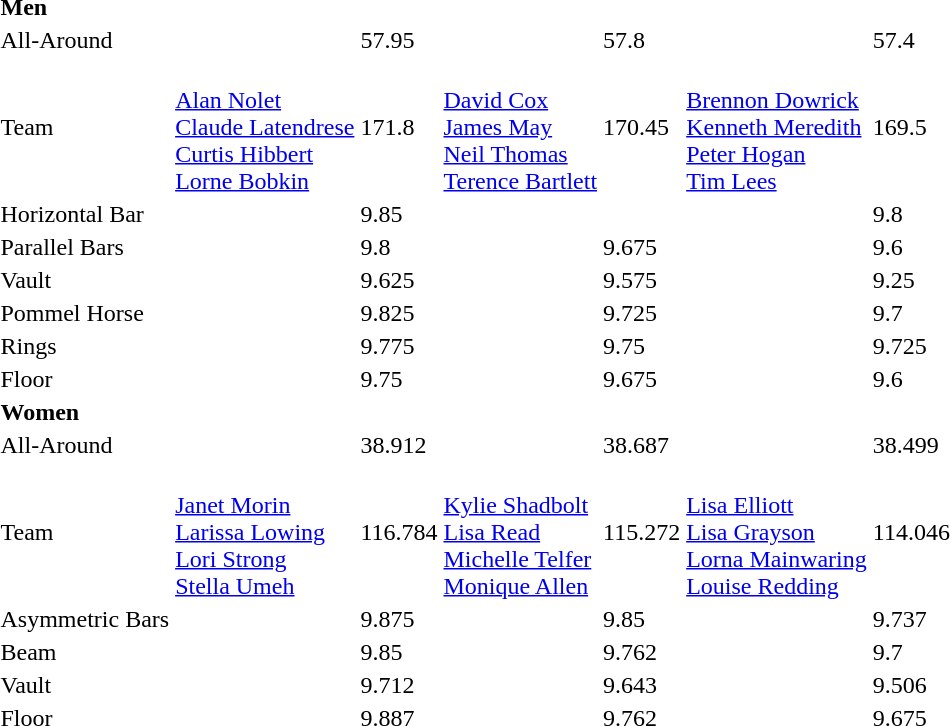<table>
<tr>
<td colspan=7><strong>Men</strong></td>
</tr>
<tr>
<td>All-Around</td>
<td></td>
<td>57.95</td>
<td></td>
<td>57.8</td>
<td></td>
<td>57.4</td>
</tr>
<tr>
<td>Team</td>
<td><br><a href='#'>Alan Nolet</a><br><a href='#'>Claude Latendrese</a><br><a href='#'>Curtis Hibbert</a><br><a href='#'>Lorne Bobkin</a></td>
<td>171.8</td>
<td><br><a href='#'>David Cox</a><br><a href='#'>James May</a><br><a href='#'>Neil Thomas</a><br><a href='#'>Terence Bartlett</a></td>
<td>170.45</td>
<td><br><a href='#'>Brennon Dowrick</a><br><a href='#'>Kenneth Meredith</a><br><a href='#'>Peter Hogan</a><br><a href='#'>Tim Lees</a></td>
<td>169.5</td>
</tr>
<tr>
<td>Horizontal Bar</td>
<td><br></td>
<td>9.85</td>
<td></td>
<td></td>
<td></td>
<td>9.8</td>
</tr>
<tr>
<td>Parallel Bars</td>
<td></td>
<td>9.8</td>
<td></td>
<td>9.675</td>
<td></td>
<td>9.6</td>
</tr>
<tr>
<td>Vault</td>
<td></td>
<td>9.625</td>
<td></td>
<td>9.575</td>
<td></td>
<td>9.25</td>
</tr>
<tr>
<td>Pommel Horse</td>
<td></td>
<td>9.825</td>
<td></td>
<td>9.725</td>
<td></td>
<td>9.7</td>
</tr>
<tr>
<td>Rings</td>
<td></td>
<td>9.775</td>
<td></td>
<td>9.75</td>
<td></td>
<td>9.725</td>
</tr>
<tr>
<td>Floor</td>
<td></td>
<td>9.75</td>
<td></td>
<td>9.675</td>
<td></td>
<td>9.6</td>
</tr>
<tr>
<td colspan=7><strong>Women</strong></td>
</tr>
<tr>
<td>All-Around</td>
<td></td>
<td>38.912</td>
<td></td>
<td>38.687</td>
<td></td>
<td>38.499</td>
</tr>
<tr>
<td>Team</td>
<td><br><a href='#'>Janet Morin</a><br><a href='#'>Larissa Lowing</a><br><a href='#'>Lori Strong</a><br><a href='#'>Stella Umeh</a></td>
<td>116.784</td>
<td><br><a href='#'>Kylie Shadbolt</a><br><a href='#'>Lisa Read</a><br><a href='#'>Michelle Telfer</a><br><a href='#'>Monique Allen</a></td>
<td>115.272</td>
<td><br><a href='#'>Lisa Elliott</a><br><a href='#'>Lisa Grayson</a><br><a href='#'>Lorna Mainwaring</a><br><a href='#'>Louise Redding</a></td>
<td>114.046</td>
</tr>
<tr>
<td>Asymmetric Bars</td>
<td></td>
<td>9.875</td>
<td></td>
<td>9.85</td>
<td></td>
<td>9.737</td>
</tr>
<tr>
<td>Beam</td>
<td></td>
<td>9.85</td>
<td></td>
<td>9.762</td>
<td></td>
<td>9.7</td>
</tr>
<tr>
<td>Vault</td>
<td></td>
<td>9.712</td>
<td></td>
<td>9.643</td>
<td></td>
<td>9.506</td>
</tr>
<tr>
<td>Floor</td>
<td></td>
<td>9.887</td>
<td></td>
<td>9.762</td>
<td></td>
<td>9.675</td>
</tr>
</table>
